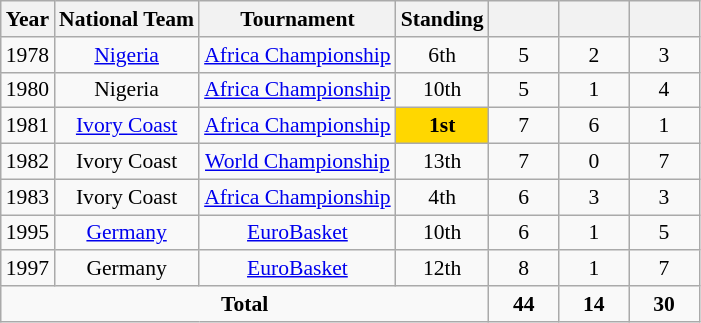<table class="wikitable" style="text-align: center;font-size:90%;">
<tr>
<th>Year</th>
<th>National Team</th>
<th>Tournament</th>
<th>Standing</th>
<th width=40></th>
<th width=40></th>
<th width=40></th>
</tr>
<tr>
<td>1978</td>
<td><a href='#'>Nigeria</a></td>
<td><a href='#'>Africa Championship</a></td>
<td>6th</td>
<td>5</td>
<td>2</td>
<td>3</td>
</tr>
<tr>
<td>1980</td>
<td>Nigeria</td>
<td><a href='#'>Africa Championship</a></td>
<td>10th</td>
<td>5</td>
<td>1</td>
<td>4</td>
</tr>
<tr>
<td>1981</td>
<td><a href='#'>Ivory Coast</a></td>
<td><a href='#'>Africa Championship</a></td>
<td style="background:gold;"><strong>1st</strong></td>
<td>7</td>
<td>6</td>
<td>1</td>
</tr>
<tr>
<td>1982</td>
<td>Ivory Coast</td>
<td><a href='#'>World Championship</a></td>
<td>13th</td>
<td>7</td>
<td>0</td>
<td>7</td>
</tr>
<tr>
<td>1983</td>
<td>Ivory Coast</td>
<td><a href='#'>Africa Championship</a></td>
<td>4th</td>
<td>6</td>
<td>3</td>
<td>3</td>
</tr>
<tr>
<td>1995</td>
<td><a href='#'>Germany</a></td>
<td><a href='#'>EuroBasket</a></td>
<td>10th</td>
<td>6</td>
<td>1</td>
<td>5</td>
</tr>
<tr>
<td>1997</td>
<td>Germany</td>
<td><a href='#'>EuroBasket</a></td>
<td>12th</td>
<td>8</td>
<td>1</td>
<td>7</td>
</tr>
<tr>
<td colspan=4><strong>Total</strong></td>
<td><strong>44</strong></td>
<td><strong>14</strong></td>
<td><strong>30</strong></td>
</tr>
</table>
